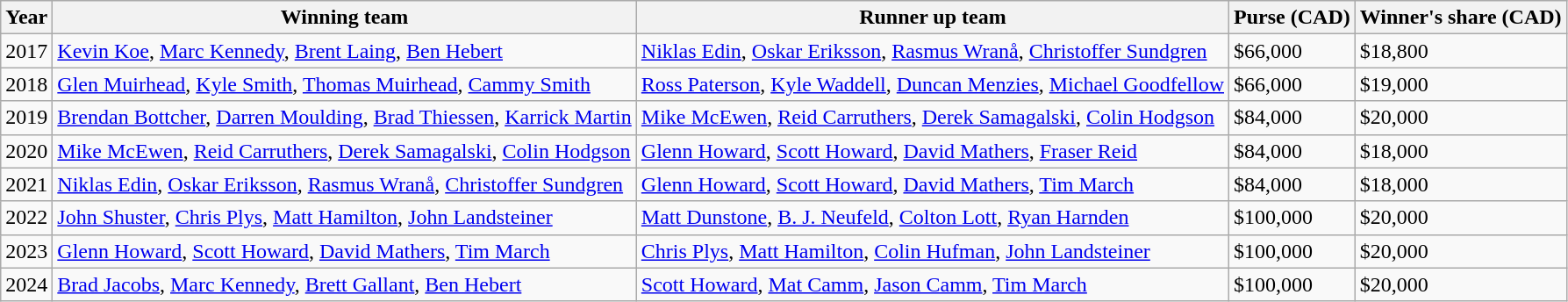<table class="wikitable">
<tr>
<th scope="col">Year</th>
<th scope="col">Winning team</th>
<th scope="col">Runner up team</th>
<th scope="col">Purse (CAD)</th>
<th scope="col">Winner's share (CAD)</th>
</tr>
<tr>
<td>2017</td>
<td> <a href='#'>Kevin Koe</a>, <a href='#'>Marc Kennedy</a>, <a href='#'>Brent Laing</a>, <a href='#'>Ben Hebert</a></td>
<td> <a href='#'>Niklas Edin</a>, <a href='#'>Oskar Eriksson</a>, <a href='#'>Rasmus Wranå</a>, <a href='#'>Christoffer Sundgren</a></td>
<td>$66,000</td>
<td>$18,800</td>
</tr>
<tr>
<td>2018</td>
<td> <a href='#'>Glen Muirhead</a>, <a href='#'>Kyle Smith</a>, <a href='#'>Thomas Muirhead</a>, <a href='#'>Cammy Smith</a></td>
<td> <a href='#'>Ross Paterson</a>, <a href='#'>Kyle Waddell</a>, <a href='#'>Duncan Menzies</a>, <a href='#'>Michael Goodfellow</a></td>
<td>$66,000</td>
<td>$19,000</td>
</tr>
<tr>
<td>2019</td>
<td> <a href='#'>Brendan Bottcher</a>, <a href='#'>Darren Moulding</a>, <a href='#'>Brad Thiessen</a>, <a href='#'>Karrick Martin</a></td>
<td> <a href='#'>Mike McEwen</a>, <a href='#'>Reid Carruthers</a>, <a href='#'>Derek Samagalski</a>, <a href='#'>Colin Hodgson</a></td>
<td>$84,000</td>
<td>$20,000</td>
</tr>
<tr>
<td>2020</td>
<td> <a href='#'>Mike McEwen</a>, <a href='#'>Reid Carruthers</a>, <a href='#'>Derek Samagalski</a>, <a href='#'>Colin Hodgson</a></td>
<td> <a href='#'>Glenn Howard</a>, <a href='#'>Scott Howard</a>, <a href='#'>David Mathers</a>, <a href='#'>Fraser Reid</a></td>
<td>$84,000</td>
<td>$18,000</td>
</tr>
<tr>
<td>2021</td>
<td> <a href='#'>Niklas Edin</a>, <a href='#'>Oskar Eriksson</a>, <a href='#'>Rasmus Wranå</a>, <a href='#'>Christoffer Sundgren</a></td>
<td> <a href='#'>Glenn Howard</a>, <a href='#'>Scott Howard</a>, <a href='#'>David Mathers</a>, <a href='#'>Tim March</a></td>
<td>$84,000</td>
<td>$18,000</td>
</tr>
<tr>
<td>2022</td>
<td> <a href='#'>John Shuster</a>, <a href='#'>Chris Plys</a>, <a href='#'>Matt Hamilton</a>, <a href='#'>John Landsteiner</a></td>
<td> <a href='#'>Matt Dunstone</a>, <a href='#'>B. J. Neufeld</a>, <a href='#'>Colton Lott</a>, <a href='#'>Ryan Harnden</a></td>
<td>$100,000</td>
<td>$20,000</td>
</tr>
<tr>
<td>2023</td>
<td> <a href='#'>Glenn Howard</a>, <a href='#'>Scott Howard</a>, <a href='#'>David Mathers</a>, <a href='#'>Tim March</a></td>
<td> <a href='#'>Chris Plys</a>, <a href='#'>Matt Hamilton</a>, <a href='#'>Colin Hufman</a>, <a href='#'>John Landsteiner</a></td>
<td>$100,000</td>
<td>$20,000</td>
</tr>
<tr>
<td>2024</td>
<td> <a href='#'>Brad Jacobs</a>, <a href='#'>Marc Kennedy</a>, <a href='#'>Brett Gallant</a>, <a href='#'>Ben Hebert</a></td>
<td> <a href='#'>Scott Howard</a>, <a href='#'>Mat Camm</a>, <a href='#'>Jason Camm</a>, <a href='#'>Tim March</a></td>
<td>$100,000</td>
<td>$20,000</td>
</tr>
</table>
